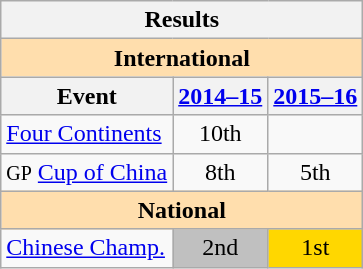<table class="wikitable" style="text-align:center">
<tr>
<th colspan=3 align=center><strong>Results</strong></th>
</tr>
<tr>
<th style="background-color: #ffdead; " colspan=3 align=center><strong>International</strong></th>
</tr>
<tr>
<th>Event</th>
<th><a href='#'>2014–15</a></th>
<th><a href='#'>2015–16</a></th>
</tr>
<tr>
<td align=left><a href='#'>Four Continents</a></td>
<td>10th</td>
<td></td>
</tr>
<tr>
<td align=left><small>GP</small> <a href='#'>Cup of China</a></td>
<td>8th</td>
<td>5th</td>
</tr>
<tr>
<th style="background-color: #ffdead; " colspan=3 align=center><strong>National</strong></th>
</tr>
<tr>
<td align=left><a href='#'>Chinese Champ.</a></td>
<td bgcolor=silver>2nd</td>
<td bgcolor=gold>1st</td>
</tr>
</table>
